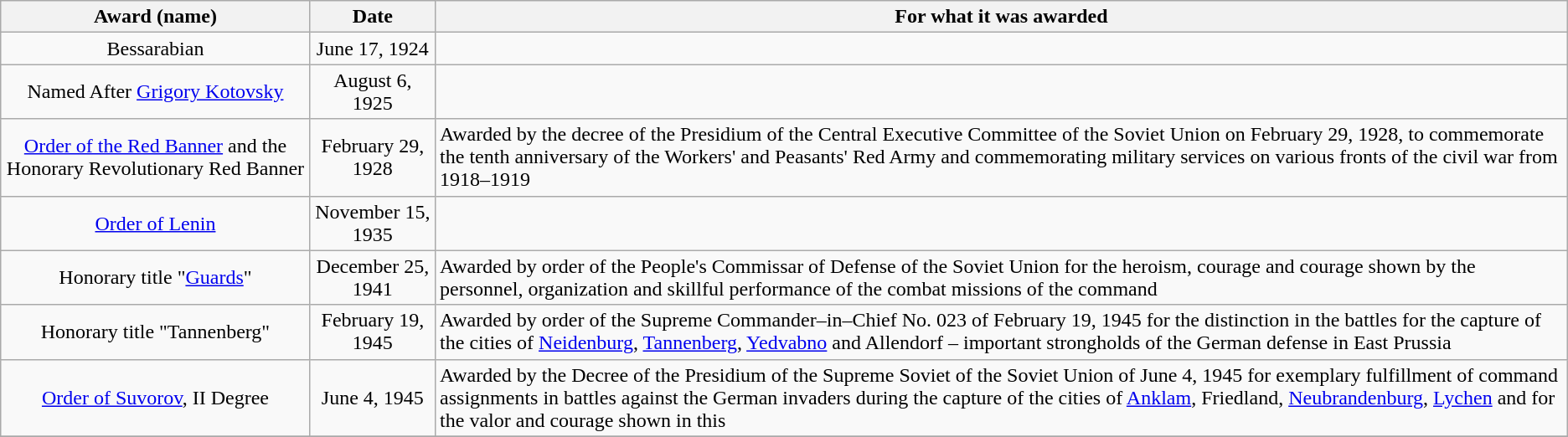<table class="wikitable">
<tr>
<th>Award (name)</th>
<th>Date</th>
<th>For what it was awarded</th>
</tr>
<tr>
<td style="text-align:center;">Bessarabian</td>
<td style="text-align:center;">June 17, 1924</td>
<td></td>
</tr>
<tr>
<td style="text-align:center;">Named After <a href='#'>Grigory Kotovsky</a></td>
<td style="text-align:center;">August 6, 1925</td>
<td></td>
</tr>
<tr>
<td style="text-align:center;"><a href='#'>Order of the Red Banner</a> and the Honorary Revolutionary Red Banner</td>
<td style="text-align:center;">February 29, 1928</td>
<td>Awarded by the decree of the Presidium of the Central Executive Committee of the Soviet Union on February 29, 1928, to commemorate the tenth anniversary of the Workers' and Peasants' Red Army and commemorating military services on various fronts of the civil war from 1918–1919</td>
</tr>
<tr>
<td style="text-align:center;"><a href='#'>Order of Lenin</a></td>
<td style="text-align:center;">November 15, 1935</td>
<td></td>
</tr>
<tr>
<td style="text-align:center;">Honorary title "<a href='#'>Guards</a>"</td>
<td style="text-align:center;">December 25, 1941</td>
<td>Awarded by order of the People's Commissar of Defense of the Soviet Union for the heroism, courage and courage shown by the personnel, organization and skillful performance of the combat missions of the command</td>
</tr>
<tr>
<td style="text-align:center;">Honorary title "Tannenberg"</td>
<td style="text-align:center;">February 19, 1945</td>
<td>Awarded by order of the Supreme Commander–in–Chief No. 023 of February 19, 1945 for the distinction in the battles for the capture of the cities of <a href='#'>Neidenburg</a>, <a href='#'>Tannenberg</a>, <a href='#'>Yedvabno</a> and Allendorf – important strongholds of the German defense in East Prussia</td>
</tr>
<tr>
<td style="text-align:center;"><a href='#'>Order of Suvorov</a>, II Degree</td>
<td style="text-align:center;">June 4, 1945</td>
<td>Awarded by the Decree of the Presidium of the Supreme Soviet of the Soviet Union of June 4, 1945 for exemplary fulfillment of command assignments in battles against the German invaders during the capture of the cities of <a href='#'>Anklam</a>, Friedland, <a href='#'>Neubrandenburg</a>, <a href='#'>Lychen</a> and for the valor and courage shown in this</td>
</tr>
<tr>
</tr>
</table>
